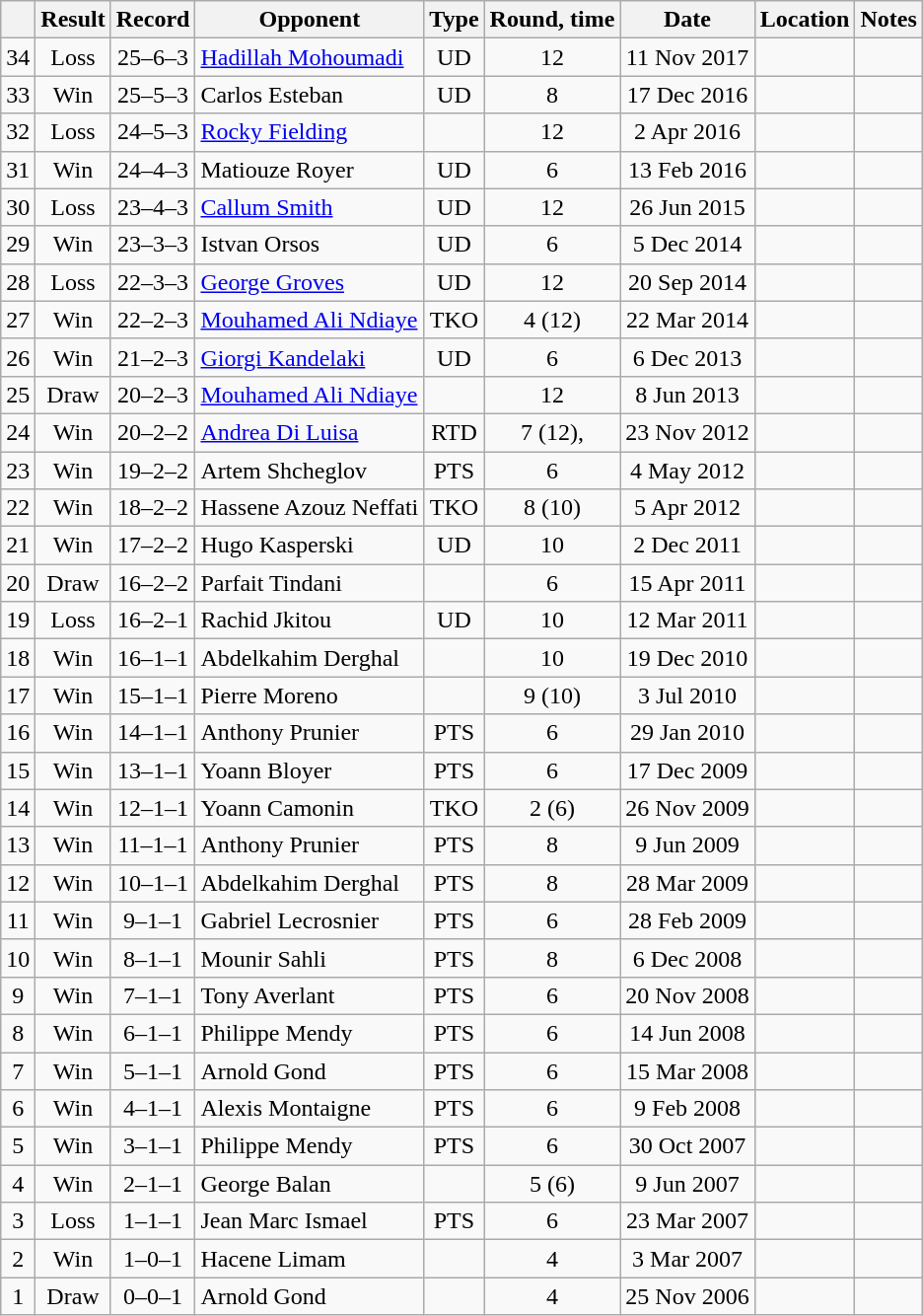<table class="wikitable" style="text-align:center">
<tr>
<th></th>
<th>Result</th>
<th>Record</th>
<th>Opponent</th>
<th>Type</th>
<th>Round, time</th>
<th>Date</th>
<th>Location</th>
<th>Notes</th>
</tr>
<tr>
<td>34</td>
<td>Loss</td>
<td>25–6–3</td>
<td style="text-align:left;"><a href='#'>Hadillah Mohoumadi</a></td>
<td>UD</td>
<td>12</td>
<td>11 Nov 2017</td>
<td style="text-align:left;"></td>
<td style="text-align:left;"></td>
</tr>
<tr>
<td>33</td>
<td>Win</td>
<td>25–5–3</td>
<td style="text-align:left;">Carlos Esteban</td>
<td>UD</td>
<td>8</td>
<td>17 Dec 2016</td>
<td style="text-align:left;"></td>
<td></td>
</tr>
<tr>
<td>32</td>
<td>Loss</td>
<td>24–5–3</td>
<td style="text-align:left;"><a href='#'>Rocky Fielding</a></td>
<td></td>
<td>12</td>
<td>2 Apr 2016</td>
<td style="text-align:left;"></td>
<td style="text-align:left;"></td>
</tr>
<tr>
<td>31</td>
<td>Win</td>
<td>24–4–3</td>
<td style="text-align:left;">Matiouze Royer</td>
<td>UD</td>
<td>6</td>
<td>13 Feb 2016</td>
<td style="text-align:left;"></td>
<td></td>
</tr>
<tr>
<td>30</td>
<td>Loss</td>
<td>23–4–3</td>
<td style="text-align:left;"><a href='#'>Callum Smith</a></td>
<td>UD</td>
<td>12</td>
<td>26 Jun 2015</td>
<td style="text-align:left;"></td>
<td style="text-align:left;"></td>
</tr>
<tr>
<td>29</td>
<td>Win</td>
<td>23–3–3</td>
<td style="text-align:left;">Istvan Orsos</td>
<td>UD</td>
<td>6</td>
<td>5 Dec 2014</td>
<td style="text-align:left;"></td>
<td></td>
</tr>
<tr>
<td>28</td>
<td>Loss</td>
<td>22–3–3</td>
<td style="text-align:left;"><a href='#'>George Groves</a></td>
<td>UD</td>
<td>12</td>
<td>20 Sep 2014</td>
<td style="text-align:left;"></td>
<td style="text-align:left;"></td>
</tr>
<tr>
<td>27</td>
<td>Win</td>
<td>22–2–3</td>
<td style="text-align:left;"><a href='#'>Mouhamed Ali Ndiaye</a></td>
<td>TKO</td>
<td>4 (12)</td>
<td>22 Mar 2014</td>
<td style="text-align:left;"></td>
<td style="text-align:left;"></td>
</tr>
<tr>
<td>26</td>
<td>Win</td>
<td>21–2–3</td>
<td style="text-align:left;"><a href='#'>Giorgi Kandelaki</a></td>
<td>UD</td>
<td>6</td>
<td>6 Dec 2013</td>
<td style="text-align:left;"></td>
<td></td>
</tr>
<tr>
<td>25</td>
<td>Draw</td>
<td>20–2–3</td>
<td style="text-align:left;"><a href='#'>Mouhamed Ali Ndiaye</a></td>
<td></td>
<td>12</td>
<td>8 Jun 2013</td>
<td style="text-align:left;"></td>
<td style="text-align:left;"></td>
</tr>
<tr>
<td>24</td>
<td>Win</td>
<td>20–2–2</td>
<td style="text-align:left;"><a href='#'>Andrea Di Luisa</a></td>
<td>RTD</td>
<td>7 (12), </td>
<td>23 Nov 2012</td>
<td style="text-align:left;"></td>
<td style="text-align:left;"></td>
</tr>
<tr>
<td>23</td>
<td>Win</td>
<td>19–2–2</td>
<td style="text-align:left;">Artem Shcheglov</td>
<td>PTS</td>
<td>6</td>
<td>4 May 2012</td>
<td style="text-align:left;"></td>
<td></td>
</tr>
<tr>
<td>22</td>
<td>Win</td>
<td>18–2–2</td>
<td style="text-align:left;">Hassene Azouz Neffati</td>
<td>TKO</td>
<td>8 (10)</td>
<td>5 Apr 2012</td>
<td style="text-align:left;"></td>
<td style="text-align:left;"></td>
</tr>
<tr>
<td>21</td>
<td>Win</td>
<td>17–2–2</td>
<td style="text-align:left;">Hugo Kasperski</td>
<td>UD</td>
<td>10</td>
<td>2 Dec 2011</td>
<td style="text-align:left;"></td>
<td style="text-align:left;"></td>
</tr>
<tr>
<td>20</td>
<td>Draw</td>
<td>16–2–2</td>
<td style="text-align:left;">Parfait Tindani</td>
<td></td>
<td>6</td>
<td>15 Apr 2011</td>
<td style="text-align:left;"></td>
<td></td>
</tr>
<tr>
<td>19</td>
<td>Loss</td>
<td>16–2–1</td>
<td style="text-align:left;">Rachid Jkitou</td>
<td>UD</td>
<td>10</td>
<td>12 Mar 2011</td>
<td style="text-align:left;"></td>
<td style="text-align:left;"></td>
</tr>
<tr>
<td>18</td>
<td>Win</td>
<td>16–1–1</td>
<td style="text-align:left;">Abdelkahim Derghal</td>
<td></td>
<td>10</td>
<td>19 Dec 2010</td>
<td style="text-align:left;"></td>
<td style="text-align:left;"></td>
</tr>
<tr>
<td>17</td>
<td>Win</td>
<td>15–1–1</td>
<td style="text-align:left;">Pierre Moreno</td>
<td></td>
<td>9 (10)</td>
<td>3 Jul 2010</td>
<td style="text-align:left;"></td>
<td style="text-align:left;"></td>
</tr>
<tr>
<td>16</td>
<td>Win</td>
<td>14–1–1</td>
<td style="text-align:left;">Anthony Prunier</td>
<td>PTS</td>
<td>6</td>
<td>29 Jan 2010</td>
<td style="text-align:left;"></td>
<td></td>
</tr>
<tr>
<td>15</td>
<td>Win</td>
<td>13–1–1</td>
<td style="text-align:left;">Yoann Bloyer</td>
<td>PTS</td>
<td>6</td>
<td>17 Dec 2009</td>
<td style="text-align:left;"></td>
<td></td>
</tr>
<tr>
<td>14</td>
<td>Win</td>
<td>12–1–1</td>
<td style="text-align:left;">Yoann Camonin</td>
<td>TKO</td>
<td>2 (6)</td>
<td>26 Nov 2009</td>
<td style="text-align:left;"></td>
<td></td>
</tr>
<tr>
<td>13</td>
<td>Win</td>
<td>11–1–1</td>
<td style="text-align:left;">Anthony Prunier</td>
<td>PTS</td>
<td>8</td>
<td>9 Jun 2009</td>
<td style="text-align:left;"></td>
<td></td>
</tr>
<tr>
<td>12</td>
<td>Win</td>
<td>10–1–1</td>
<td style="text-align:left;">Abdelkahim Derghal</td>
<td>PTS</td>
<td>8</td>
<td>28 Mar 2009</td>
<td style="text-align:left;"></td>
<td></td>
</tr>
<tr>
<td>11</td>
<td>Win</td>
<td>9–1–1</td>
<td style="text-align:left;">Gabriel Lecrosnier</td>
<td>PTS</td>
<td>6</td>
<td>28 Feb 2009</td>
<td style="text-align:left;"></td>
<td></td>
</tr>
<tr>
<td>10</td>
<td>Win</td>
<td>8–1–1</td>
<td style="text-align:left;">Mounir Sahli</td>
<td>PTS</td>
<td>8</td>
<td>6 Dec 2008</td>
<td style="text-align:left;"></td>
<td></td>
</tr>
<tr>
<td>9</td>
<td>Win</td>
<td>7–1–1</td>
<td style="text-align:left;">Tony Averlant</td>
<td>PTS</td>
<td>6</td>
<td>20 Nov 2008</td>
<td style="text-align:left;"></td>
<td></td>
</tr>
<tr>
<td>8</td>
<td>Win</td>
<td>6–1–1</td>
<td style="text-align:left;">Philippe Mendy</td>
<td>PTS</td>
<td>6</td>
<td>14 Jun 2008</td>
<td style="text-align:left;"></td>
<td></td>
</tr>
<tr>
<td>7</td>
<td>Win</td>
<td>5–1–1</td>
<td style="text-align:left;">Arnold Gond</td>
<td>PTS</td>
<td>6</td>
<td>15 Mar 2008</td>
<td style="text-align:left;"></td>
<td></td>
</tr>
<tr>
<td>6</td>
<td>Win</td>
<td>4–1–1</td>
<td style="text-align:left;">Alexis Montaigne</td>
<td>PTS</td>
<td>6</td>
<td>9 Feb 2008</td>
<td style="text-align:left;"></td>
<td></td>
</tr>
<tr>
<td>5</td>
<td>Win</td>
<td>3–1–1</td>
<td style="text-align:left;">Philippe Mendy</td>
<td>PTS</td>
<td>6</td>
<td>30 Oct 2007</td>
<td style="text-align:left;"></td>
<td></td>
</tr>
<tr>
<td>4</td>
<td>Win</td>
<td>2–1–1</td>
<td style="text-align:left;">George Balan</td>
<td></td>
<td>5 (6)</td>
<td>9 Jun 2007</td>
<td style="text-align:left;"></td>
<td></td>
</tr>
<tr>
<td>3</td>
<td>Loss</td>
<td>1–1–1</td>
<td style="text-align:left;">Jean Marc Ismael</td>
<td>PTS</td>
<td>6</td>
<td>23 Mar 2007</td>
<td style="text-align:left;"></td>
<td></td>
</tr>
<tr>
<td>2</td>
<td>Win</td>
<td>1–0–1</td>
<td style="text-align:left;">Hacene Limam</td>
<td></td>
<td>4</td>
<td>3 Mar 2007</td>
<td style="text-align:left;"></td>
<td></td>
</tr>
<tr>
<td>1</td>
<td>Draw</td>
<td>0–0–1</td>
<td style="text-align:left;">Arnold Gond</td>
<td></td>
<td>4</td>
<td>25 Nov 2006</td>
<td style="text-align:left;"></td>
<td></td>
</tr>
</table>
